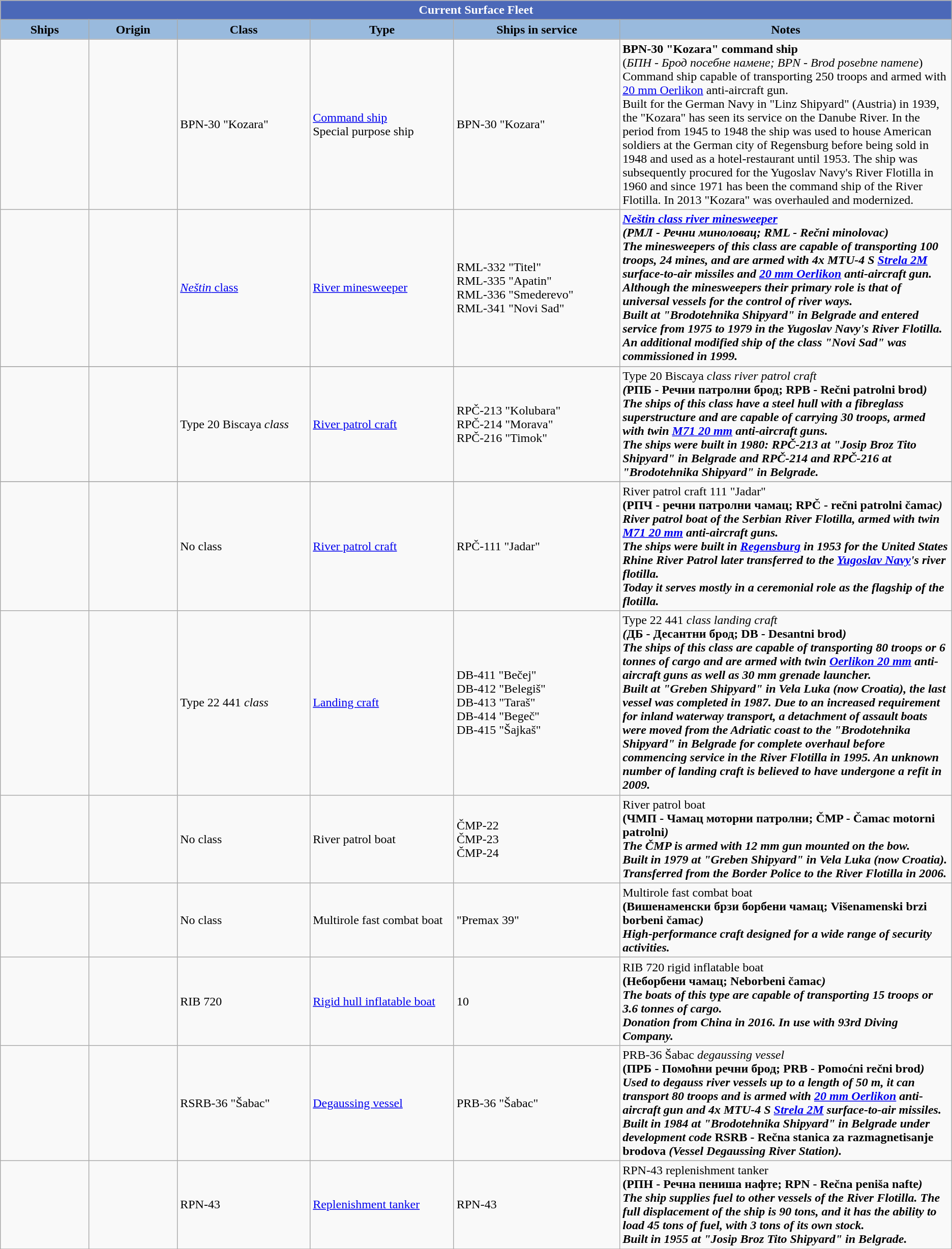<table class="wikitable">
<tr>
<th colspan="6" style="text-align:center; background:#4B68B8; color:white">Current Surface Fleet</th>
</tr>
<tr>
<th style="text-align: center; width:8%; background:#99BADD">Ships</th>
<th style="text-align: center; width:8%; background:#99BADD">Origin</th>
<th style="text-align: center; width:12%; background:#99BADD">Class</th>
<th style="text-align: center; width:13%; background:#99BADD">Type</th>
<th style="text-align: center; width:15%; background:#99BADD">Ships in service</th>
<th style="text-align: center;width:30%; background:#99BADD">Notes</th>
</tr>
<tr>
<td></td>
<td></td>
<td>BPN-30 "Kozara"</td>
<td><a href='#'>Command ship</a><br>Special purpose ship</td>
<td>BPN-30 "Kozara"</td>
<td><strong>BPN-30 "Kozara" command ship</strong><br>(<em>БПН - Брод посебне намене; BPN - Brod posebne namene</em>)<br>Command ship capable of transporting 250 troops and armed with <a href='#'>20 mm Oerlikon</a> anti-aircraft gun.<br>Built for the German Navy in "Linz Shipyard" (Austria) in 1939, the "Kozara" has seen its service on the Danube River. In the period from 1945 to 1948 the ship was used to house American soldiers at the German city of Regensburg before being sold in 1948 and used as a hotel-restaurant until 1953. The ship was subsequently procured for the Yugoslav Navy's River Flotilla in 1960 and since 1971 has been the command ship of the River Flotilla. In 2013 "Kozara" was overhauled and modernized.</td>
</tr>
<tr>
<td></td>
<td></td>
<td><a href='#'><em>Neštin</em> class</a></td>
<td><a href='#'>River minesweeper</a></td>
<td>RML-332 "Titel"<br>RML-335 "Apatin"<br>RML-336 "Smederevo"<br>RML-341 "Novi Sad"</td>
<td><a href='#'><strong><em>Neštin<em> class river minesweeper<strong></a><br>(</em>РМЛ - Речни миноловац; RML - Rečni minolovac<em>)<br>The minesweepers of this class are capable of transporting 100 troops, 24 mines, and are armed with 4x MTU-4 S <a href='#'>Strela 2M</a> surface-to-air missiles and <a href='#'>20 mm Oerlikon</a> anti-aircraft gun. Although the minesweepers their primary role is that of universal vessels for the control of river ways.<br>Built at "Brodotehnika Shipyard" in Belgrade and entered service from 1975 to 1979 in the Yugoslav Navy's River Flotilla. An additional modified ship of the class "Novi Sad" was commissioned in 1999.</td>
</tr>
<tr>
</tr>
<tr>
<td></td>
<td></td>
<td>Type 20 </em>Biscaya<em> class</td>
<td><a href='#'>River patrol craft</a></td>
<td>RPČ-213 "Kolubara"<br>RPČ-214 "Morava"<br>RPČ-216 "Timok"</td>
<td></strong>Type 20 </em>Biscaya<em> class river patrol craft<strong><br>(</em>РПБ - Речни патролни брод; RPB - Rečni patrolni brod<em>)<br>The ships of this class have a steel hull with a fibreglass superstructure and are capable of carrying 30 troops, armed with twin <a href='#'>M71 20 mm</a> anti-aircraft guns.<br>The ships were built in 1980: RPČ-213 at "Josip Broz Tito Shipyard" in Belgrade and RPČ-214 and RPČ-216 at "Brodotehnika Shipyard" in Belgrade.</td>
</tr>
<tr>
</tr>
<tr>
<td></td>
<td></td>
<td>No class</td>
<td><a href='#'>River patrol craft</a></td>
<td>RPČ-111 "Jadar"</td>
<td></strong>River patrol craft 111 "Jadar"<strong><br>(</em>РПЧ - речни патролни чамац; RPČ - rečni patrolni čamac<em>)<br>River patrol boat of the Serbian River Flotilla, armed with twin <a href='#'>M71 20 mm</a> anti-aircraft guns.<br>The ships were built in <a href='#'>Regensburg</a> in 1953 for the United States Rhine River Patrol later transferred to the <a href='#'>Yugoslav Navy</a>'s river flotilla.<br>Today it serves mostly in a ceremonial role as the flagship of the flotilla.</td>
</tr>
<tr>
<td></td>
<td></td>
<td>Type 22 </em>441<em> class</td>
<td><a href='#'>Landing craft</a></td>
<td>DB-411 "Bečej"<br>DB-412 "Belegiš"<br>DB-413 "Taraš"<br>DB-414 "Begeč"<br>DB-415 "Šajkaš"</td>
<td></strong>Type 22 </em>441<em> class landing craft<strong><br>(</em>ДБ - Десантни брод; DB - Desantni brod<em>)<br>The ships of this class are capable of transporting 80 troops or 6 tonnes of cargo and are armed with twin <a href='#'>Oerlikon 20 mm</a> anti-aircraft guns as well as 30 mm grenade launcher.<br>Built at "Greben Shipyard" in Vela Luka (now Croatia), the last vessel was completed in 1987. Due to an increased requirement for inland waterway transport, a detachment of assault boats were moved from the Adriatic coast to the "Brodotehnika Shipyard" in Belgrade for complete overhaul before commencing service in the River Flotilla in 1995. An unknown number of landing craft is believed to have undergone a refit in 2009.</td>
</tr>
<tr>
<td></td>
<td></td>
<td>No class</td>
<td>River patrol boat</td>
<td>ČMP-22<br>ČMP-23<br>ČMP-24</td>
<td></strong>River patrol boat<strong><br>(</em>ЧМП - Чамац моторни патролни; ČMP - Čamac motorni patrolni<em>)<br>The ČMP is armed with 12 mm gun mounted on the bow.<br>Built in 1979 at "Greben Shipyard" in Vela Luka (now Croatia). Transferred from the Border Police to the River Flotilla in 2006.</td>
</tr>
<tr>
<td></td>
<td></td>
<td>No class</td>
<td>Multirole fast combat boat</td>
<td>"Premax 39"</td>
<td></strong>Multirole fast combat boat<strong><br>(</em>Вишенаменски брзи борбени чамац; Višenamenski brzi borbeni čamac<em>)<br>High-performance craft designed for a wide range of security activities.</td>
</tr>
<tr>
<td></td>
<td></td>
<td>RIB 720</td>
<td><a href='#'>Rigid hull inflatable boat</a></td>
<td>10</td>
<td></strong>RIB 720 rigid inflatable boat<strong><br>(</em>Неборбени чамац; Neborbeni čamac<em>)<br>The boats of this type are capable of transporting 15 troops or 3.6 tonnes of cargo.<br>Donation from China in 2016. In use with 93rd Diving Company.</td>
</tr>
<tr>
<td></td>
<td></td>
<td>RSRB-36 "Šabac"</td>
<td><a href='#'>Degaussing vessel</a></td>
<td>PRB-36 "Šabac"</td>
<td></strong>PRB-36 </em>Šabac<em> degaussing vessel<strong><br></em>(ПРБ - Помоћни речни брод; PRB - Pomoćni rečni brod<em>)<br>Used to degauss river vessels up to a length of 50 m, it can transport 80 troops and is armed with <a href='#'>20 mm Oerlikon</a> anti-aircraft gun and 4x MTU-4 S <a href='#'>Strela 2M</a> surface-to-air missiles.<br>Built in 1984 at "Brodotehnika Shipyard" in Belgrade under development code </em>RSRB - Rečna stanica za razmagnetisanje brodova<em> (Vessel Degaussing River Station).</td>
</tr>
<tr>
<td></td>
<td></td>
<td>RPN-43</td>
<td><a href='#'>Replenishment tanker</a></td>
<td>RPN-43</td>
<td></strong>RPN-43 replenishment tanker<strong><br>(</em>РПН - Речна пениша нафте; RPN - Rečna peniša nafte<em>)<br>The ship supplies fuel to other vessels of the River Flotilla. The full displacement of the ship is 90 tons, and it has the ability to load 45 tons of fuel, with 3 tons of its own stock.<br>Built in 1955 at "Josip Broz Tito Shipyard" in Belgrade.</td>
</tr>
<tr>
</tr>
</table>
